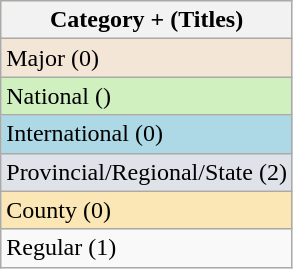<table class="wikitable" style="display:inline-table;">
<tr style="background:#ffc;">
<th>Category + (Titles)</th>
</tr>
<tr style="background:#f3e6d7">
<td>Major (0)</td>
</tr>
<tr style="background:#d0f0c0">
<td>National ()</td>
</tr>
<tr style="background:#add8e6">
<td>International (0)</td>
</tr>
<tr style="background:#dfe2e9">
<td>Provincial/Regional/State (2)</td>
</tr>
<tr style="background:#fae7b5">
<td>County (0)</td>
</tr>
<tr>
<td>Regular (1)</td>
</tr>
</table>
